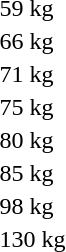<table>
<tr>
<td rowspan=2>59 kg</td>
<td rowspan=2></td>
<td rowspan=2></td>
<td></td>
</tr>
<tr>
<td></td>
</tr>
<tr>
<td rowspan=2>66 kg</td>
<td rowspan=2></td>
<td rowspan=2></td>
<td></td>
</tr>
<tr>
<td></td>
</tr>
<tr>
<td rowspan=2>71 kg</td>
<td rowspan=2></td>
<td rowspan=2></td>
<td></td>
</tr>
<tr>
<td></td>
</tr>
<tr>
<td rowspan=2>75 kg</td>
<td rowspan=2></td>
<td rowspan=2></td>
<td></td>
</tr>
<tr>
<td></td>
</tr>
<tr>
<td rowspan=2>80 kg</td>
<td rowspan=2></td>
<td rowspan=2></td>
<td></td>
</tr>
<tr>
<td></td>
</tr>
<tr>
<td rowspan=2>85 kg</td>
<td rowspan=2></td>
<td rowspan=2></td>
<td></td>
</tr>
<tr>
<td></td>
</tr>
<tr>
<td rowspan=2>98 kg</td>
<td rowspan=2></td>
<td rowspan=2></td>
<td></td>
</tr>
<tr>
<td></td>
</tr>
<tr>
<td rowspan=2>130 kg</td>
<td rowspan=2></td>
<td rowspan=2></td>
<td></td>
</tr>
<tr>
<td></td>
</tr>
</table>
